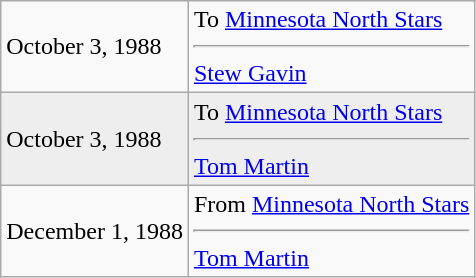<table class="wikitable">
<tr>
<td>October 3, 1988</td>
<td valign="top">To <a href='#'>Minnesota North Stars</a><hr><a href='#'>Stew Gavin</a></td>
</tr>
<tr style="background:#eee;">
<td>October 3, 1988</td>
<td valign="top">To <a href='#'>Minnesota North Stars</a><hr><a href='#'>Tom Martin</a></td>
</tr>
<tr>
<td>December 1, 1988</td>
<td valign="top">From <a href='#'>Minnesota North Stars</a><hr><a href='#'>Tom Martin</a></td>
</tr>
</table>
